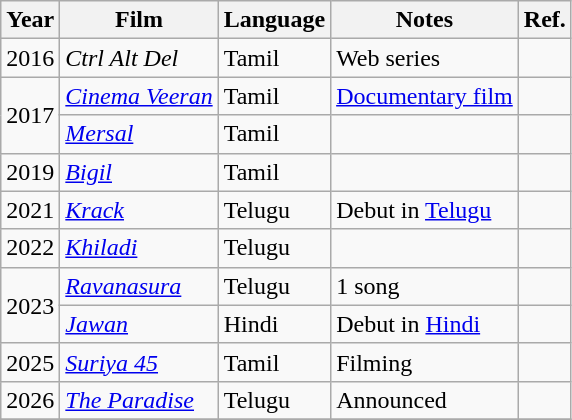<table class="wikitable">
<tr>
<th>Year</th>
<th>Film</th>
<th>Language</th>
<th>Notes</th>
<th>Ref.</th>
</tr>
<tr>
<td>2016</td>
<td><em>Ctrl Alt Del</em></td>
<td>Tamil</td>
<td>Web series</td>
<td></td>
</tr>
<tr>
<td rowspan="2">2017</td>
<td><em><a href='#'>Cinema Veeran</a></em></td>
<td>Tamil</td>
<td><a href='#'>Documentary film</a></td>
<td></td>
</tr>
<tr>
<td><a href='#'><em>Mersal</em></a></td>
<td>Tamil</td>
<td></td>
<td></td>
</tr>
<tr>
<td>2019</td>
<td><em><a href='#'>Bigil</a></em></td>
<td>Tamil</td>
<td></td>
<td></td>
</tr>
<tr>
<td>2021</td>
<td><a href='#'><em>Krack</em></a></td>
<td>Telugu</td>
<td>Debut in <a href='#'>Telugu</a></td>
<td></td>
</tr>
<tr>
<td>2022</td>
<td><a href='#'><em>Khiladi</em></a></td>
<td>Telugu</td>
<td></td>
<td></td>
</tr>
<tr>
<td rowspan="2">2023</td>
<td><em><a href='#'>Ravanasura</a></em></td>
<td>Telugu</td>
<td>1 song</td>
<td></td>
</tr>
<tr>
<td><a href='#'><em>Jawan</em></a></td>
<td>Hindi</td>
<td>Debut in <a href='#'>Hindi</a></td>
<td></td>
</tr>
<tr>
<td>2025</td>
<td><em><a href='#'>Suriya 45</a></em></td>
<td>Tamil</td>
<td>Filming</td>
<td></td>
</tr>
<tr>
<td>2026</td>
<td><em><a href='#'>The Paradise</a></em></td>
<td>Telugu</td>
<td>Announced</td>
<td></td>
</tr>
<tr>
</tr>
</table>
